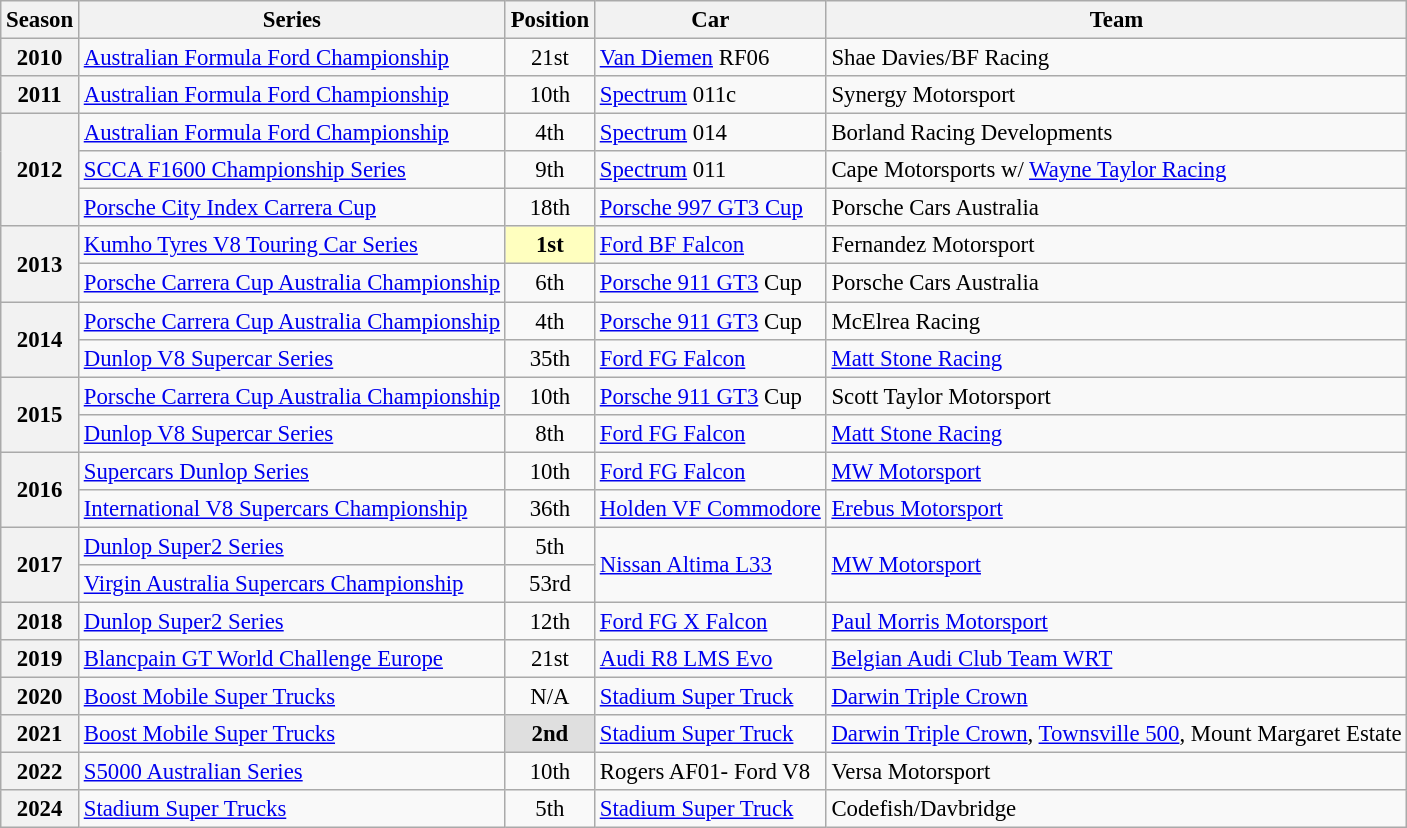<table class="wikitable" style="font-size: 95%;">
<tr>
<th>Season</th>
<th>Series</th>
<th>Position</th>
<th>Car</th>
<th>Team</th>
</tr>
<tr>
<th>2010</th>
<td><a href='#'>Australian Formula Ford Championship</a></td>
<td align="center">21st</td>
<td><a href='#'>Van Diemen</a> RF06</td>
<td>Shae Davies/BF Racing</td>
</tr>
<tr>
<th>2011</th>
<td><a href='#'>Australian Formula Ford Championship</a></td>
<td align="center">10th</td>
<td><a href='#'>Spectrum</a> 011c</td>
<td>Synergy Motorsport</td>
</tr>
<tr>
<th rowspan=3>2012</th>
<td><a href='#'>Australian Formula Ford Championship</a></td>
<td align="center">4th</td>
<td><a href='#'>Spectrum</a> 014</td>
<td>Borland Racing Developments</td>
</tr>
<tr>
<td><a href='#'>SCCA F1600 Championship Series</a></td>
<td align="center">9th</td>
<td><a href='#'>Spectrum</a> 011</td>
<td>Cape Motorsports w/ <a href='#'>Wayne Taylor Racing</a></td>
</tr>
<tr>
<td><a href='#'>Porsche City Index Carrera Cup</a></td>
<td align="center">18th</td>
<td><a href='#'>Porsche 997 GT3 Cup</a></td>
<td>Porsche Cars Australia</td>
</tr>
<tr>
<th rowspan=2>2013</th>
<td><a href='#'>Kumho Tyres V8 Touring Car Series</a></td>
<td align="center" style="background: #ffffbf"><strong>1st</strong></td>
<td><a href='#'>Ford BF Falcon</a></td>
<td>Fernandez Motorsport</td>
</tr>
<tr>
<td><a href='#'>Porsche Carrera Cup Australia Championship</a></td>
<td align="center">6th</td>
<td><a href='#'>Porsche 911 GT3</a> Cup</td>
<td>Porsche Cars Australia</td>
</tr>
<tr>
<th rowspan=2>2014</th>
<td><a href='#'>Porsche Carrera Cup Australia Championship</a></td>
<td align="center">4th</td>
<td><a href='#'>Porsche 911 GT3</a> Cup</td>
<td>McElrea Racing</td>
</tr>
<tr>
<td><a href='#'>Dunlop V8 Supercar Series</a></td>
<td align="center">35th</td>
<td><a href='#'>Ford FG Falcon</a></td>
<td><a href='#'>Matt Stone Racing</a></td>
</tr>
<tr>
<th rowspan=2>2015</th>
<td><a href='#'>Porsche Carrera Cup Australia Championship</a></td>
<td align="center">10th</td>
<td><a href='#'>Porsche 911 GT3</a> Cup</td>
<td>Scott Taylor Motorsport</td>
</tr>
<tr>
<td><a href='#'>Dunlop V8 Supercar Series</a></td>
<td align="center">8th</td>
<td><a href='#'>Ford FG Falcon</a></td>
<td><a href='#'>Matt Stone Racing</a></td>
</tr>
<tr>
<th rowspan=2>2016</th>
<td><a href='#'>Supercars Dunlop Series</a></td>
<td align="center">10th</td>
<td><a href='#'>Ford FG Falcon</a></td>
<td><a href='#'>MW Motorsport</a></td>
</tr>
<tr>
<td><a href='#'>International V8 Supercars Championship</a></td>
<td align="center">36th</td>
<td><a href='#'>Holden VF Commodore</a></td>
<td><a href='#'>Erebus Motorsport</a></td>
</tr>
<tr>
<th rowspan=2>2017</th>
<td><a href='#'>Dunlop Super2 Series</a></td>
<td align="center">5th</td>
<td rowspan=2><a href='#'>Nissan Altima L33</a></td>
<td align=left rowspan=2><a href='#'>MW Motorsport</a></td>
</tr>
<tr>
<td><a href='#'>Virgin Australia Supercars Championship</a></td>
<td align="center">53rd</td>
</tr>
<tr>
<th>2018</th>
<td><a href='#'>Dunlop Super2 Series</a></td>
<td align="center">12th</td>
<td><a href='#'>Ford FG X Falcon</a></td>
<td><a href='#'>Paul Morris Motorsport</a></td>
</tr>
<tr>
<th>2019</th>
<td><a href='#'>Blancpain GT World Challenge Europe</a></td>
<td align="center">21st</td>
<td><a href='#'>Audi R8 LMS Evo</a></td>
<td><a href='#'>Belgian Audi Club Team WRT</a></td>
</tr>
<tr>
<th>2020</th>
<td><a href='#'>Boost Mobile Super Trucks</a></td>
<td align="center">N/A</td>
<td><a href='#'>Stadium Super Truck</a></td>
<td><a href='#'>Darwin Triple Crown</a></td>
</tr>
<tr>
<th>2021</th>
<td><a href='#'>Boost Mobile Super Trucks</a></td>
<td align="center" style="background: #dfdfdf"><strong>2nd</strong></td>
<td><a href='#'>Stadium Super Truck</a></td>
<td><a href='#'>Darwin Triple Crown</a>, <a href='#'>Townsville 500</a>, Mount Margaret Estate</td>
</tr>
<tr>
<th>2022</th>
<td><a href='#'>S5000 Australian Series</a></td>
<td align="center">10th</td>
<td>Rogers AF01- Ford V8</td>
<td>Versa Motorsport</td>
</tr>
<tr>
<th>2024</th>
<td><a href='#'>Stadium Super Trucks</a></td>
<td align="center">5th</td>
<td><a href='#'>Stadium Super Truck</a></td>
<td>Codefish/Davbridge</td>
</tr>
</table>
